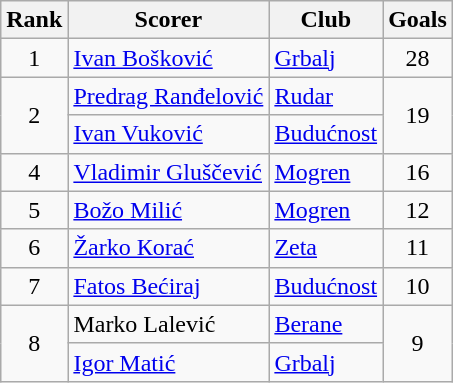<table class="wikitable">
<tr>
<th>Rank</th>
<th>Scorer</th>
<th>Club</th>
<th>Goals</th>
</tr>
<tr>
<td rowspan="1" align="center">1</td>
<td> <a href='#'>Ivan Bošković</a></td>
<td><a href='#'>Grbalj</a></td>
<td align="center">28</td>
</tr>
<tr>
<td rowspan="2" align="center">2</td>
<td> <a href='#'>Predrag Ranđelović</a></td>
<td><a href='#'>Rudar</a></td>
<td rowspan="2" align="center">19</td>
</tr>
<tr>
<td> <a href='#'>Ivan Vuković</a></td>
<td><a href='#'>Budućnost</a></td>
</tr>
<tr>
<td rowspan="1" align="center">4</td>
<td> <a href='#'>Vladimir Gluščević</a></td>
<td><a href='#'>Mogren</a></td>
<td align="center">16</td>
</tr>
<tr>
<td rowspan="1" align="center">5</td>
<td> <a href='#'>Božo Milić</a></td>
<td><a href='#'>Mogren</a></td>
<td align="center">12</td>
</tr>
<tr>
<td rowspan="1" align="center">6</td>
<td> <a href='#'>Žarko Кorać</a></td>
<td><a href='#'>Zeta</a></td>
<td align="center">11</td>
</tr>
<tr>
<td rowspan="1" align="center">7</td>
<td> <a href='#'>Fatos Bećiraj</a></td>
<td><a href='#'>Budućnost</a></td>
<td align="center">10</td>
</tr>
<tr>
<td rowspan="2" align="center">8</td>
<td> Marko Lalević</td>
<td><a href='#'>Berane</a></td>
<td rowspan="2" align="center">9</td>
</tr>
<tr>
<td> <a href='#'>Igor Matić</a></td>
<td><a href='#'>Grbalj</a></td>
</tr>
</table>
